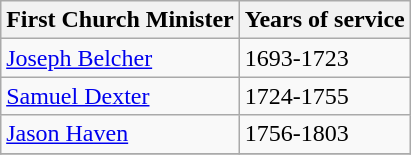<table class="wikitable" style="float: right; margin-left: 1em; ">
<tr>
<th>First Church Minister</th>
<th>Years of service</th>
</tr>
<tr>
<td><a href='#'>Joseph Belcher</a></td>
<td>1693-1723</td>
</tr>
<tr>
<td><a href='#'>Samuel Dexter</a></td>
<td>1724-1755</td>
</tr>
<tr>
<td><a href='#'>Jason Haven</a></td>
<td>1756-1803</td>
</tr>
<tr>
</tr>
</table>
